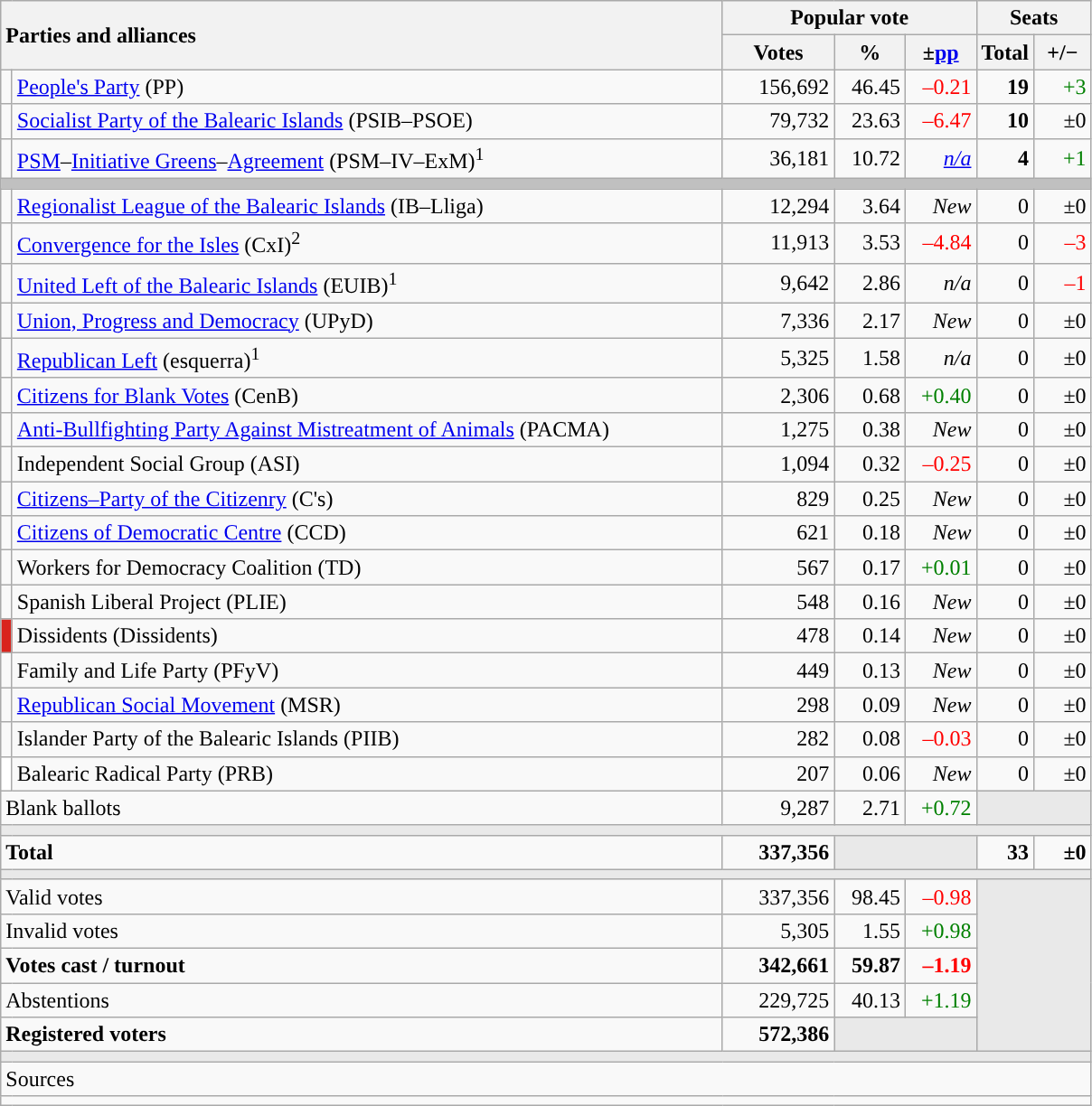<table class="wikitable" style="text-align:right;">
<tr>
<th style="text-align:left;" rowspan="2" colspan="2" width="525">Parties and alliances</th>
<th colspan="3">Popular vote</th>
<th colspan="2">Seats</th>
</tr>
<tr>
<th width="75">Votes</th>
<th width="45">%</th>
<th width="45">±<a href='#'>pp</a></th>
<th width="35">Total</th>
<th width="35">+/−</th>
</tr>
<tr>
<td width="1" style="color:inherit;background:"></td>
<td align="left"><a href='#'>People's Party</a> (PP)</td>
<td>156,692</td>
<td>46.45</td>
<td style="color:red;">–0.21</td>
<td><strong>19</strong></td>
<td style="color:green;">+3</td>
</tr>
<tr>
<td style="color:inherit;background:"></td>
<td align="left"><a href='#'>Socialist Party of the Balearic Islands</a> (PSIB–PSOE)</td>
<td>79,732</td>
<td>23.63</td>
<td style="color:red;">–6.47</td>
<td><strong>10</strong></td>
<td>±0</td>
</tr>
<tr>
<td width="1" style="color:inherit;background:"></td>
<td align="left"><a href='#'>PSM</a>–<a href='#'>Initiative Greens</a>–<a href='#'>Agreement</a> (PSM–IV–ExM)<sup>1</sup></td>
<td>36,181</td>
<td>10.72</td>
<td><em><a href='#'>n/a</a></em></td>
<td><strong>4</strong></td>
<td style="color:green;">+1</td>
</tr>
<tr>
<td colspan="7" bgcolor="#C0C0C0"></td>
</tr>
<tr>
<td style="color:inherit;background:"></td>
<td align="left"><a href='#'>Regionalist League of the Balearic Islands</a> (IB–Lliga)</td>
<td>12,294</td>
<td>3.64</td>
<td><em>New</em></td>
<td>0</td>
<td>±0</td>
</tr>
<tr>
<td style="color:inherit;background:"></td>
<td align="left"><a href='#'>Convergence for the Isles</a> (CxI)<sup>2</sup></td>
<td>11,913</td>
<td>3.53</td>
<td style="color:red;">–4.84</td>
<td>0</td>
<td style="color:red;">–3</td>
</tr>
<tr>
<td style="color:inherit;background:"></td>
<td align="left"><a href='#'>United Left of the Balearic Islands</a> (EUIB)<sup>1</sup></td>
<td>9,642</td>
<td>2.86</td>
<td><em>n/a</em></td>
<td>0</td>
<td style="color:red;">–1</td>
</tr>
<tr>
<td style="color:inherit;background:"></td>
<td align="left"><a href='#'>Union, Progress and Democracy</a> (UPyD)</td>
<td>7,336</td>
<td>2.17</td>
<td><em>New</em></td>
<td>0</td>
<td>±0</td>
</tr>
<tr>
<td style="color:inherit;background:"></td>
<td align="left"><a href='#'>Republican Left</a> (esquerra)<sup>1</sup></td>
<td>5,325</td>
<td>1.58</td>
<td><em>n/a</em></td>
<td>0</td>
<td>±0</td>
</tr>
<tr>
<td style="color:inherit;background:"></td>
<td align="left"><a href='#'>Citizens for Blank Votes</a> (CenB)</td>
<td>2,306</td>
<td>0.68</td>
<td style="color:green;">+0.40</td>
<td>0</td>
<td>±0</td>
</tr>
<tr>
<td style="color:inherit;background:"></td>
<td align="left"><a href='#'>Anti-Bullfighting Party Against Mistreatment of Animals</a> (PACMA)</td>
<td>1,275</td>
<td>0.38</td>
<td><em>New</em></td>
<td>0</td>
<td>±0</td>
</tr>
<tr>
<td style="color:inherit;background:"></td>
<td align="left">Independent Social Group (ASI)</td>
<td>1,094</td>
<td>0.32</td>
<td style="color:red;">–0.25</td>
<td>0</td>
<td>±0</td>
</tr>
<tr>
<td style="color:inherit;background:"></td>
<td align="left"><a href='#'>Citizens–Party of the Citizenry</a> (C's)</td>
<td>829</td>
<td>0.25</td>
<td><em>New</em></td>
<td>0</td>
<td>±0</td>
</tr>
<tr>
<td style="color:inherit;background:"></td>
<td align="left"><a href='#'>Citizens of Democratic Centre</a> (CCD)</td>
<td>621</td>
<td>0.18</td>
<td><em>New</em></td>
<td>0</td>
<td>±0</td>
</tr>
<tr>
<td style="color:inherit;background:"></td>
<td align="left">Workers for Democracy Coalition (TD)</td>
<td>567</td>
<td>0.17</td>
<td style="color:green;">+0.01</td>
<td>0</td>
<td>±0</td>
</tr>
<tr>
<td style="color:inherit;background:"></td>
<td align="left">Spanish Liberal Project (PLIE)</td>
<td>548</td>
<td>0.16</td>
<td><em>New</em></td>
<td>0</td>
<td>±0</td>
</tr>
<tr>
<td bgcolor="#D9241D"></td>
<td align="left">Dissidents (Dissidents)</td>
<td>478</td>
<td>0.14</td>
<td><em>New</em></td>
<td>0</td>
<td>±0</td>
</tr>
<tr>
<td style="color:inherit;background:"></td>
<td align="left">Family and Life Party (PFyV)</td>
<td>449</td>
<td>0.13</td>
<td><em>New</em></td>
<td>0</td>
<td>±0</td>
</tr>
<tr>
<td style="color:inherit;background:"></td>
<td align="left"><a href='#'>Republican Social Movement</a> (MSR)</td>
<td>298</td>
<td>0.09</td>
<td><em>New</em></td>
<td>0</td>
<td>±0</td>
</tr>
<tr>
<td style="color:inherit;background:"></td>
<td align="left">Islander Party of the Balearic Islands (PIIB)</td>
<td>282</td>
<td>0.08</td>
<td style="color:red;">–0.03</td>
<td>0</td>
<td>±0</td>
</tr>
<tr>
<td bgcolor="white"></td>
<td align="left">Balearic Radical Party (PRB)</td>
<td>207</td>
<td>0.06</td>
<td><em>New</em></td>
<td>0</td>
<td>±0</td>
</tr>
<tr>
<td align="left" colspan="2">Blank ballots</td>
<td>9,287</td>
<td>2.71</td>
<td style="color:green;">+0.72</td>
<td bgcolor="#E9E9E9" colspan="2"></td>
</tr>
<tr>
<td colspan="7" bgcolor="#E9E9E9"></td>
</tr>
<tr style="font-weight:bold;">
<td align="left" colspan="2">Total</td>
<td>337,356</td>
<td bgcolor="#E9E9E9" colspan="2"></td>
<td>33</td>
<td>±0</td>
</tr>
<tr>
<td colspan="7" bgcolor="#E9E9E9"></td>
</tr>
<tr>
<td align="left" colspan="2">Valid votes</td>
<td>337,356</td>
<td>98.45</td>
<td style="color:red;">–0.98</td>
<td bgcolor="#E9E9E9" colspan="2" rowspan="5"></td>
</tr>
<tr>
<td align="left" colspan="2">Invalid votes</td>
<td>5,305</td>
<td>1.55</td>
<td style="color:green;">+0.98</td>
</tr>
<tr style="font-weight:bold;">
<td align="left" colspan="2">Votes cast / turnout</td>
<td>342,661</td>
<td>59.87</td>
<td style="color:red;">–1.19</td>
</tr>
<tr>
<td align="left" colspan="2">Abstentions</td>
<td>229,725</td>
<td>40.13</td>
<td style="color:green;">+1.19</td>
</tr>
<tr style="font-weight:bold;">
<td align="left" colspan="2">Registered voters</td>
<td>572,386</td>
<td bgcolor="#E9E9E9" colspan="2"></td>
</tr>
<tr>
<td colspan="7" bgcolor="#E9E9E9"></td>
</tr>
<tr>
<td align="left" colspan="7">Sources</td>
</tr>
<tr>
<td colspan="7" style="text-align:left; max-width:790px;"></td>
</tr>
</table>
